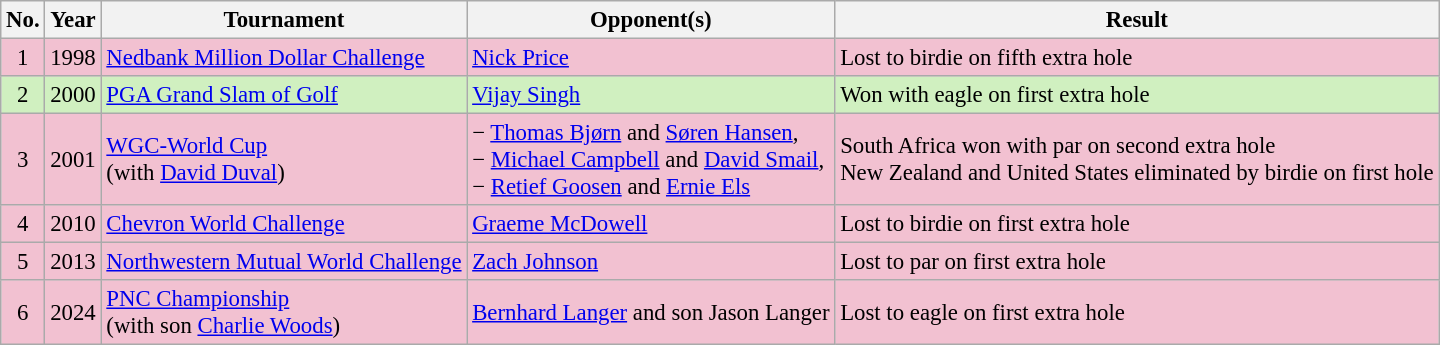<table class="wikitable" style="font-size:95%;">
<tr>
<th>No.</th>
<th>Year</th>
<th>Tournament</th>
<th>Opponent(s)</th>
<th>Result</th>
</tr>
<tr style="background:#F2C1D1;">
<td align=center>1</td>
<td>1998</td>
<td><a href='#'>Nedbank Million Dollar Challenge</a></td>
<td> <a href='#'>Nick Price</a></td>
<td>Lost to birdie on fifth extra hole</td>
</tr>
<tr style="background:#D0F0C0;">
<td align=center>2</td>
<td>2000</td>
<td><a href='#'>PGA Grand Slam of Golf</a></td>
<td> <a href='#'>Vijay Singh</a></td>
<td>Won with eagle on first extra hole</td>
</tr>
<tr style="background:#F2C1D1;">
<td align=center>3</td>
<td>2001</td>
<td><a href='#'>WGC-World Cup</a><br>(with  <a href='#'>David Duval</a>)</td>
<td> − <a href='#'>Thomas Bjørn</a> and <a href='#'>Søren Hansen</a>,<br> − <a href='#'>Michael Campbell</a> and <a href='#'>David Smail</a>,<br> − <a href='#'>Retief Goosen</a> and <a href='#'>Ernie Els</a></td>
<td>South Africa won with par on second extra hole<br>New Zealand and United States eliminated by birdie on first hole</td>
</tr>
<tr style="background:#F2C1D1;">
<td align=center>4</td>
<td>2010</td>
<td><a href='#'>Chevron World Challenge</a></td>
<td> <a href='#'>Graeme McDowell</a></td>
<td>Lost to birdie on first extra hole</td>
</tr>
<tr style="background:#F2C1D1;">
<td align=center>5</td>
<td>2013</td>
<td><a href='#'>Northwestern Mutual World Challenge</a></td>
<td> <a href='#'>Zach Johnson</a></td>
<td>Lost to par on first extra hole</td>
</tr>
<tr style="background:#F2C1D1;">
<td align=center>6</td>
<td>2024</td>
<td><a href='#'>PNC Championship</a><br>(with son <a href='#'>Charlie Woods</a>)</td>
<td> <a href='#'>Bernhard Langer</a> and son Jason Langer</td>
<td>Lost to eagle on first extra hole</td>
</tr>
</table>
